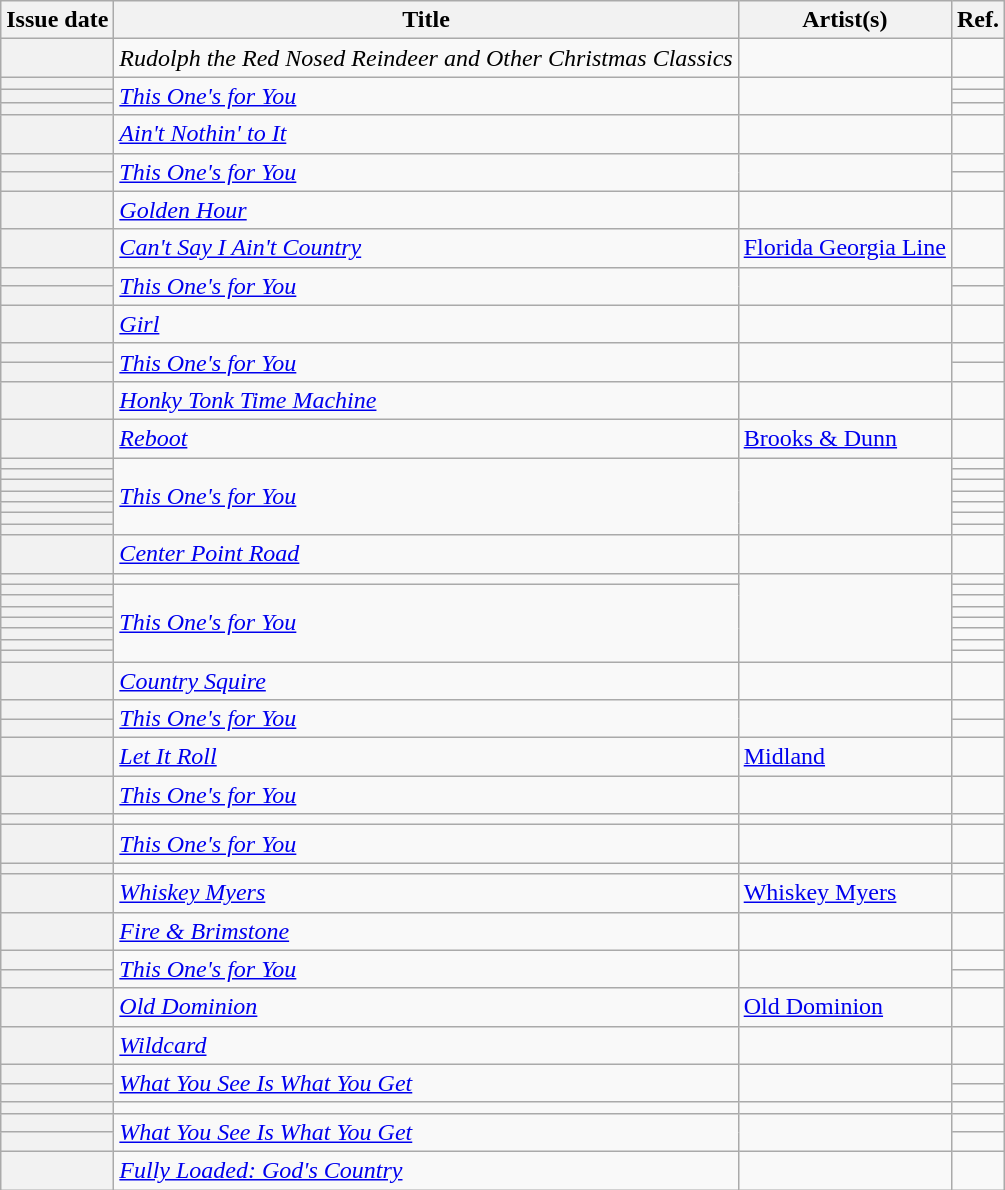<table class="wikitable sortable plainrowheaders">
<tr>
<th scope=col>Issue date</th>
<th scope=col>Title</th>
<th scope=col>Artist(s)</th>
<th scope=col class=unsortable>Ref.</th>
</tr>
<tr>
<th scope=row></th>
<td><em>Rudolph the Red Nosed Reindeer and Other Christmas Classics</em></td>
<td></td>
<td align=center></td>
</tr>
<tr>
<th scope=row></th>
<td rowspan="3"><em><a href='#'>This One's for You</a></em></td>
<td rowspan="3"></td>
<td align=center></td>
</tr>
<tr>
<th scope=row></th>
<td align=center></td>
</tr>
<tr>
<th scope=row></th>
<td align=center></td>
</tr>
<tr>
<th scope=row></th>
<td><em><a href='#'>Ain't Nothin' to It</a></em></td>
<td></td>
<td align=center></td>
</tr>
<tr>
<th scope=row></th>
<td rowspan="2"><em><a href='#'>This One's for You</a></em></td>
<td rowspan="2"></td>
<td align=center></td>
</tr>
<tr>
<th scope=row></th>
<td align=center></td>
</tr>
<tr>
<th scope=row></th>
<td><em><a href='#'>Golden Hour</a></em></td>
<td></td>
<td align=center></td>
</tr>
<tr>
<th scope=row></th>
<td><em><a href='#'>Can't Say I Ain't Country</a></em></td>
<td><a href='#'>Florida Georgia Line</a></td>
<td align=center></td>
</tr>
<tr>
<th scope=row></th>
<td rowspan="2"><em><a href='#'>This One's for You</a></em></td>
<td rowspan="2"></td>
<td align=center></td>
</tr>
<tr>
<th scope=row></th>
<td align=center></td>
</tr>
<tr>
<th scope=row></th>
<td><em><a href='#'>Girl</a></em></td>
<td></td>
<td align=center></td>
</tr>
<tr>
<th scope=row></th>
<td rowspan="2"><em><a href='#'>This One's for You</a></em></td>
<td rowspan="2"></td>
<td align=center></td>
</tr>
<tr>
<th scope=row></th>
<td align=center></td>
</tr>
<tr>
<th scope=row></th>
<td><em><a href='#'>Honky Tonk Time Machine</a></em></td>
<td></td>
<td align=center></td>
</tr>
<tr>
<th scope=row></th>
<td><em><a href='#'>Reboot</a></em></td>
<td><a href='#'>Brooks & Dunn</a></td>
<td align=center></td>
</tr>
<tr>
<th scope=row></th>
<td rowspan="7"><em><a href='#'>This One's for You</a></em></td>
<td rowspan="7"></td>
<td align=center></td>
</tr>
<tr>
<th scope=row></th>
<td align=center></td>
</tr>
<tr>
<th scope=row></th>
<td align=center></td>
</tr>
<tr>
<th scope=row></th>
<td align=center></td>
</tr>
<tr>
<th scope=row></th>
<td align=center></td>
</tr>
<tr>
<th scope=row></th>
<td align=center></td>
</tr>
<tr>
<th scope=row></th>
<td align=center></td>
</tr>
<tr>
<th scope=row></th>
<td><em><a href='#'>Center Point Road</a></em></td>
<td></td>
<td align=center></td>
</tr>
<tr>
<th scope=row></th>
<td></td>
<td rowspan="8"></td>
<td align=center></td>
</tr>
<tr>
<th scope=row></th>
<td rowspan="7"><em><a href='#'>This One's for You</a></em></td>
<td align=center></td>
</tr>
<tr>
<th scope=row></th>
<td align=center></td>
</tr>
<tr>
<th scope=row></th>
<td align=center></td>
</tr>
<tr>
<th scope=row></th>
<td align=center></td>
</tr>
<tr>
<th scope=row></th>
<td align=center></td>
</tr>
<tr>
<th scope=row></th>
<td align=center></td>
</tr>
<tr>
<th scope=row></th>
<td align=center></td>
</tr>
<tr>
<th scope=row></th>
<td><em><a href='#'>Country Squire</a></em></td>
<td></td>
<td align=center></td>
</tr>
<tr>
<th scope=row></th>
<td rowspan="2"><em><a href='#'>This One's for You</a></em></td>
<td rowspan="2"></td>
<td align=center></td>
</tr>
<tr>
<th scope=row></th>
<td align=center></td>
</tr>
<tr>
<th scope=row></th>
<td><em><a href='#'>Let It Roll</a></em></td>
<td><a href='#'>Midland</a></td>
<td align=center></td>
</tr>
<tr>
<th scope=row></th>
<td><em><a href='#'>This One's for You</a></em></td>
<td></td>
<td align=center></td>
</tr>
<tr>
<th scope=row></th>
<td><em></em></td>
<td></td>
<td align=center></td>
</tr>
<tr>
<th scope=row></th>
<td><em><a href='#'>This One's for You</a></em></td>
<td></td>
<td align=center></td>
</tr>
<tr>
<th scope=row></th>
<td><em></em></td>
<td></td>
<td align=center></td>
</tr>
<tr>
<th scope=row></th>
<td><em><a href='#'>Whiskey Myers</a></em></td>
<td><a href='#'>Whiskey Myers</a></td>
<td align=center></td>
</tr>
<tr>
<th scope=row></th>
<td><em><a href='#'>Fire & Brimstone</a></em></td>
<td></td>
<td align=center></td>
</tr>
<tr>
<th scope=row></th>
<td rowspan="2"><em><a href='#'>This One's for You</a></em></td>
<td rowspan="2"></td>
<td align=center></td>
</tr>
<tr>
<th scope=row></th>
<td align=center></td>
</tr>
<tr>
<th scope=row></th>
<td><em><a href='#'>Old Dominion</a></em></td>
<td><a href='#'>Old Dominion</a></td>
<td align=center></td>
</tr>
<tr>
<th scope=row></th>
<td><em><a href='#'>Wildcard</a></em></td>
<td></td>
<td align=center></td>
</tr>
<tr>
<th scope=row></th>
<td rowspan="2"><em><a href='#'>What You See Is What You Get</a></em></td>
<td rowspan="2"></td>
<td align=center></td>
</tr>
<tr>
<th scope=row></th>
<td align=center></td>
</tr>
<tr>
<th scope=row></th>
<td><em></em></td>
<td></td>
<td align=center></td>
</tr>
<tr>
<th scope=row></th>
<td rowspan="2"><em><a href='#'>What You See Is What You Get</a></em></td>
<td rowspan="2"></td>
<td align=center></td>
</tr>
<tr>
<th scope=row></th>
<td align=center></td>
</tr>
<tr>
<th scope=row></th>
<td><em><a href='#'>Fully Loaded: God's Country</a></em></td>
<td></td>
<td align=center></td>
</tr>
</table>
